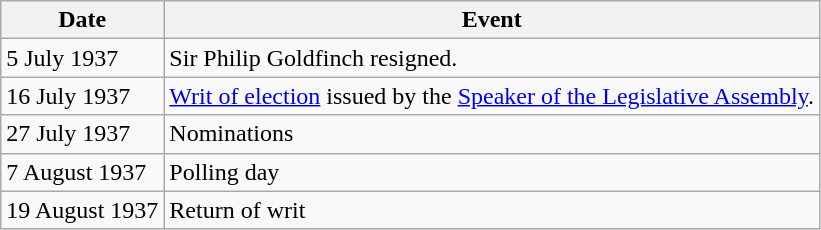<table class="wikitable">
<tr>
<th>Date</th>
<th>Event</th>
</tr>
<tr>
<td>5 July 1937</td>
<td>Sir Philip Goldfinch resigned.</td>
</tr>
<tr>
<td>16 July 1937</td>
<td><a href='#'>Writ of election</a> issued by the <a href='#'>Speaker of the Legislative Assembly</a>.</td>
</tr>
<tr>
<td>27 July 1937</td>
<td>Nominations</td>
</tr>
<tr>
<td>7 August 1937</td>
<td>Polling day</td>
</tr>
<tr>
<td>19 August 1937</td>
<td>Return of writ</td>
</tr>
</table>
